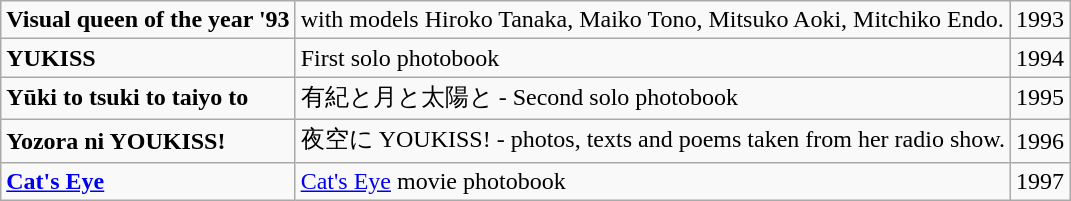<table class="wikitable">
<tr>
<td><strong>Visual queen of the year '93</strong></td>
<td>with models Hiroko Tanaka, Maiko Tono, Mitsuko Aoki, Mitchiko Endo.</td>
<td>1993</td>
</tr>
<tr>
<td><strong>YUKISS</strong></td>
<td>First solo photobook</td>
<td>1994</td>
</tr>
<tr>
<td><strong>Yūki to tsuki to taiyo to</strong></td>
<td>有紀と月と太陽と - Second solo photobook</td>
<td>1995</td>
</tr>
<tr>
<td><strong>Yozora ni YOUKISS!</strong></td>
<td>夜空に YOUKISS! - photos, texts and poems taken from her radio show.</td>
<td>1996</td>
</tr>
<tr>
<td><strong><a href='#'>Cat's Eye</a></strong></td>
<td><a href='#'>Cat's Eye</a> movie photobook</td>
<td>1997</td>
</tr>
</table>
